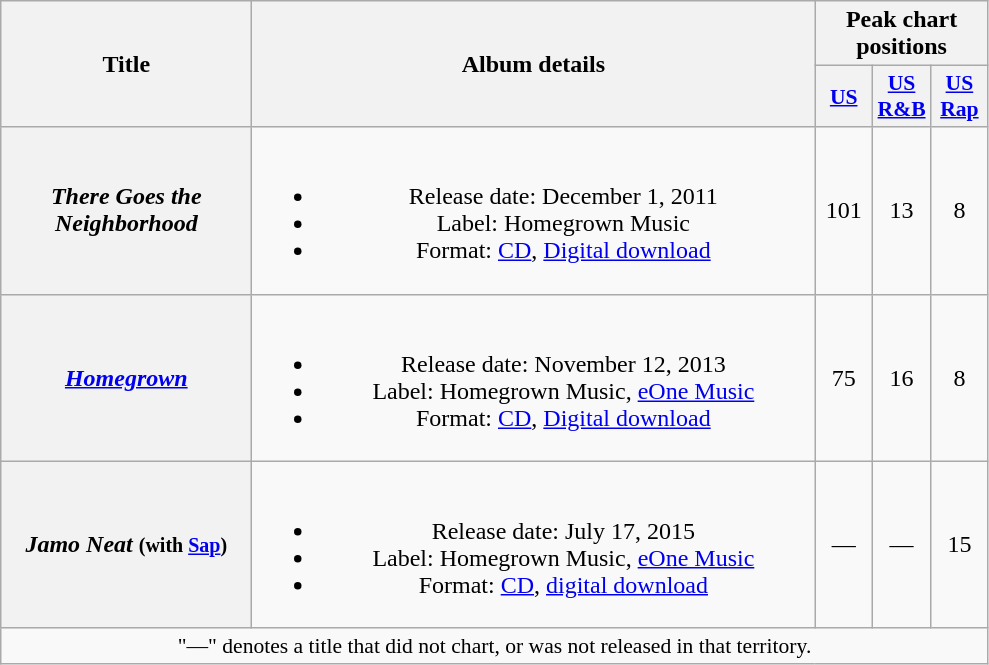<table class="wikitable plainrowheaders" style="text-align:center;">
<tr>
<th scope="col" rowspan="2" style="width:10em;">Title</th>
<th scope="col" rowspan="2" style="width:23em;">Album details</th>
<th scope="col" colspan="3">Peak chart positions</th>
</tr>
<tr>
<th scope="col" style="width:2.2em;font-size:90%;"><a href='#'>US</a><br></th>
<th scope="col" style="width:2.2em;font-size:90%;"><a href='#'>US R&B</a><br></th>
<th scope="col" style="width:2.2em;font-size:90%;"><a href='#'>US Rap</a><br></th>
</tr>
<tr>
<th scope="row"><em>There Goes the Neighborhood</em></th>
<td><br><ul><li>Release date: December 1, 2011</li><li>Label: Homegrown Music</li><li>Format: <a href='#'>CD</a>, <a href='#'>Digital download</a></li></ul></td>
<td>101</td>
<td>13</td>
<td>8</td>
</tr>
<tr>
<th scope="row"><em><a href='#'>Homegrown</a></em></th>
<td><br><ul><li>Release date: November 12, 2013</li><li>Label: Homegrown Music, <a href='#'>eOne Music</a></li><li>Format: <a href='#'>CD</a>, <a href='#'>Digital download</a></li></ul></td>
<td>75</td>
<td>16</td>
<td>8</td>
</tr>
<tr>
<th scope="row"><em>Jamo Neat</em> <small>(with <a href='#'>Sap</a>)</small></th>
<td><br><ul><li>Release date: July 17, 2015</li><li>Label: Homegrown Music, <a href='#'>eOne Music</a></li><li>Format: <a href='#'>CD</a>, <a href='#'>digital download</a></li></ul></td>
<td>—</td>
<td>—</td>
<td>15</td>
</tr>
<tr>
<td colspan="14" style="font-size:90%">"—" denotes a title that did not chart, or was not released in that territory.</td>
</tr>
</table>
